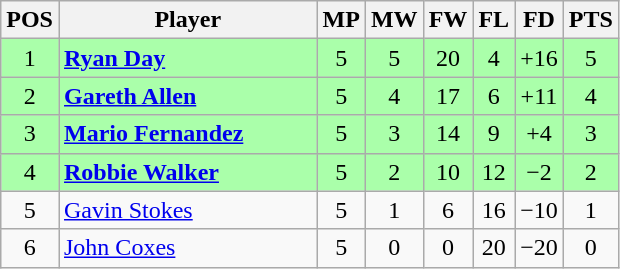<table class="wikitable" style="text-align: center;">
<tr>
<th width=20>POS</th>
<th width=165>Player</th>
<th width=20>MP</th>
<th width=20>MW</th>
<th width=20>FW</th>
<th width=20>FL</th>
<th width=20>FD</th>
<th width=20>PTS</th>
</tr>
<tr style="background:#afa;">
<td>1</td>
<td style="text-align:left;"> <strong><a href='#'>Ryan Day</a></strong></td>
<td>5</td>
<td>5</td>
<td>20</td>
<td>4</td>
<td>+16</td>
<td>5</td>
</tr>
<tr style="background:#afa;">
<td>2</td>
<td style="text-align:left;"> <strong><a href='#'>Gareth Allen</a></strong></td>
<td>5</td>
<td>4</td>
<td>17</td>
<td>6</td>
<td>+11</td>
<td>4</td>
</tr>
<tr style="background:#afa;">
<td>3</td>
<td style="text-align:left;"> <strong><a href='#'>Mario Fernandez</a></strong></td>
<td>5</td>
<td>3</td>
<td>14</td>
<td>9</td>
<td>+4</td>
<td>3</td>
</tr>
<tr style="background:#afa;">
<td>4</td>
<td style="text-align:left;"> <strong><a href='#'>Robbie Walker</a></strong></td>
<td>5</td>
<td>2</td>
<td>10</td>
<td>12</td>
<td>−2</td>
<td>2</td>
</tr>
<tr>
<td>5</td>
<td style="text-align:left;"> <a href='#'>Gavin Stokes</a></td>
<td>5</td>
<td>1</td>
<td>6</td>
<td>16</td>
<td>−10</td>
<td>1</td>
</tr>
<tr>
<td>6</td>
<td style="text-align:left;"> <a href='#'>John Coxes</a></td>
<td>5</td>
<td>0</td>
<td>0</td>
<td>20</td>
<td>−20</td>
<td>0</td>
</tr>
</table>
